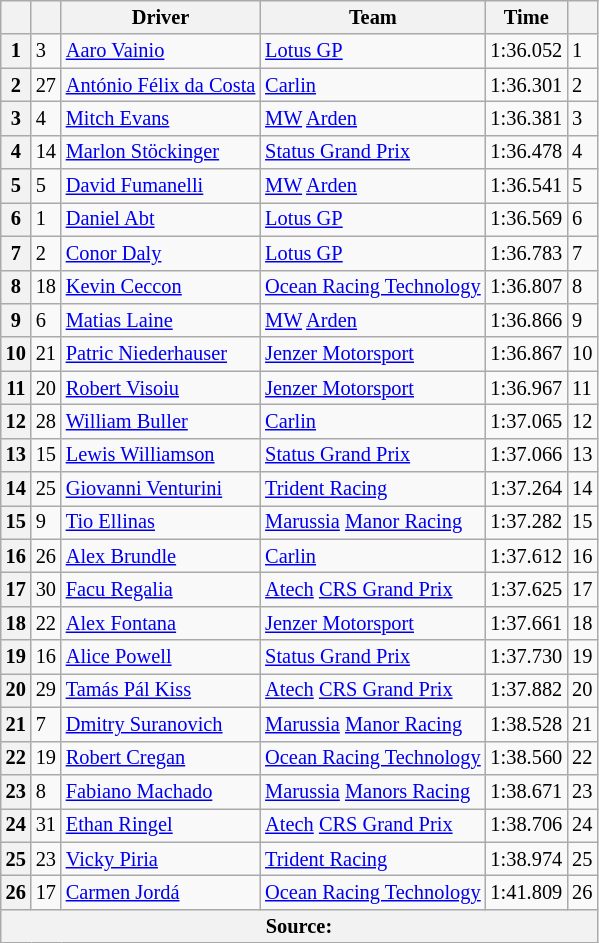<table class="wikitable" style="font-size:85%">
<tr>
<th></th>
<th></th>
<th>Driver</th>
<th>Team</th>
<th>Time</th>
<th></th>
</tr>
<tr>
<th>1</th>
<td>3</td>
<td> <a href='#'>Aaro Vainio</a></td>
<td><a href='#'>Lotus GP</a></td>
<td>1:36.052</td>
<td>1</td>
</tr>
<tr>
<th>2</th>
<td>27</td>
<td> <a href='#'>António Félix da Costa</a></td>
<td><a href='#'>Carlin</a></td>
<td>1:36.301</td>
<td>2</td>
</tr>
<tr>
<th>3</th>
<td>4</td>
<td> <a href='#'>Mitch Evans</a></td>
<td><a href='#'>MW</a> <a href='#'>Arden</a></td>
<td>1:36.381</td>
<td>3</td>
</tr>
<tr>
<th>4</th>
<td>14</td>
<td> <a href='#'>Marlon Stöckinger</a></td>
<td><a href='#'>Status Grand Prix</a></td>
<td>1:36.478</td>
<td>4</td>
</tr>
<tr>
<th>5</th>
<td>5</td>
<td> <a href='#'>David Fumanelli</a></td>
<td><a href='#'>MW</a> <a href='#'>Arden</a></td>
<td>1:36.541</td>
<td>5</td>
</tr>
<tr>
<th>6</th>
<td>1</td>
<td> <a href='#'>Daniel Abt</a></td>
<td><a href='#'>Lotus GP</a></td>
<td>1:36.569</td>
<td>6</td>
</tr>
<tr>
<th>7</th>
<td>2</td>
<td> <a href='#'>Conor Daly</a></td>
<td><a href='#'>Lotus GP</a></td>
<td>1:36.783</td>
<td>7</td>
</tr>
<tr>
<th>8</th>
<td>18</td>
<td> <a href='#'>Kevin Ceccon</a></td>
<td><a href='#'>Ocean Racing Technology</a></td>
<td>1:36.807</td>
<td>8</td>
</tr>
<tr>
<th>9</th>
<td>6</td>
<td> <a href='#'>Matias Laine</a></td>
<td><a href='#'>MW</a> <a href='#'>Arden</a></td>
<td>1:36.866</td>
<td>9</td>
</tr>
<tr>
<th>10</th>
<td>21</td>
<td> <a href='#'>Patric Niederhauser</a></td>
<td><a href='#'>Jenzer Motorsport</a></td>
<td>1:36.867</td>
<td>10</td>
</tr>
<tr>
<th>11</th>
<td>20</td>
<td> <a href='#'>Robert Visoiu</a></td>
<td><a href='#'>Jenzer Motorsport</a></td>
<td>1:36.967</td>
<td>11</td>
</tr>
<tr>
<th>12</th>
<td>28</td>
<td> <a href='#'>William Buller</a></td>
<td><a href='#'>Carlin</a></td>
<td>1:37.065</td>
<td>12</td>
</tr>
<tr>
<th>13</th>
<td>15</td>
<td> <a href='#'>Lewis Williamson</a></td>
<td><a href='#'>Status Grand Prix</a></td>
<td>1:37.066</td>
<td>13</td>
</tr>
<tr>
<th>14</th>
<td>25</td>
<td> <a href='#'>Giovanni Venturini</a></td>
<td><a href='#'>Trident Racing</a></td>
<td>1:37.264</td>
<td>14</td>
</tr>
<tr>
<th>15</th>
<td>9</td>
<td> <a href='#'>Tio Ellinas</a></td>
<td><a href='#'>Marussia</a> <a href='#'>Manor Racing</a></td>
<td>1:37.282</td>
<td>15</td>
</tr>
<tr>
<th>16</th>
<td>26</td>
<td> <a href='#'>Alex Brundle</a></td>
<td><a href='#'>Carlin</a></td>
<td>1:37.612</td>
<td>16</td>
</tr>
<tr>
<th>17</th>
<td>30</td>
<td> <a href='#'>Facu Regalia</a></td>
<td><a href='#'>Atech</a> <a href='#'>CRS Grand Prix</a></td>
<td>1:37.625</td>
<td>17</td>
</tr>
<tr>
<th>18</th>
<td>22</td>
<td> <a href='#'>Alex Fontana</a></td>
<td><a href='#'>Jenzer Motorsport</a></td>
<td>1:37.661</td>
<td>18</td>
</tr>
<tr>
<th>19</th>
<td>16</td>
<td> <a href='#'>Alice Powell</a></td>
<td><a href='#'>Status Grand Prix</a></td>
<td>1:37.730</td>
<td>19</td>
</tr>
<tr>
<th>20</th>
<td>29</td>
<td> <a href='#'>Tamás Pál Kiss</a></td>
<td><a href='#'>Atech</a> <a href='#'>CRS Grand Prix</a></td>
<td>1:37.882</td>
<td>20</td>
</tr>
<tr>
<th>21</th>
<td>7</td>
<td> <a href='#'>Dmitry Suranovich</a></td>
<td><a href='#'>Marussia</a> <a href='#'>Manor Racing</a></td>
<td>1:38.528</td>
<td>21</td>
</tr>
<tr>
<th>22</th>
<td>19</td>
<td> <a href='#'>Robert Cregan</a></td>
<td><a href='#'>Ocean Racing Technology</a></td>
<td>1:38.560</td>
<td>22</td>
</tr>
<tr>
<th>23</th>
<td>8</td>
<td> <a href='#'>Fabiano Machado</a></td>
<td><a href='#'>Marussia</a> <a href='#'>Manors Racing</a></td>
<td>1:38.671</td>
<td>23</td>
</tr>
<tr>
<th>24</th>
<td>31</td>
<td> <a href='#'>Ethan Ringel</a></td>
<td><a href='#'>Atech</a> <a href='#'>CRS Grand Prix</a></td>
<td>1:38.706</td>
<td>24</td>
</tr>
<tr>
<th>25</th>
<td>23</td>
<td> <a href='#'>Vicky Piria</a></td>
<td><a href='#'>Trident Racing</a></td>
<td>1:38.974</td>
<td>25</td>
</tr>
<tr>
<th>26</th>
<td>17</td>
<td> <a href='#'>Carmen Jordá</a></td>
<td><a href='#'>Ocean Racing Technology</a></td>
<td>1:41.809</td>
<td>26</td>
</tr>
<tr>
<th colspan="6" align="center">Source:</th>
</tr>
</table>
